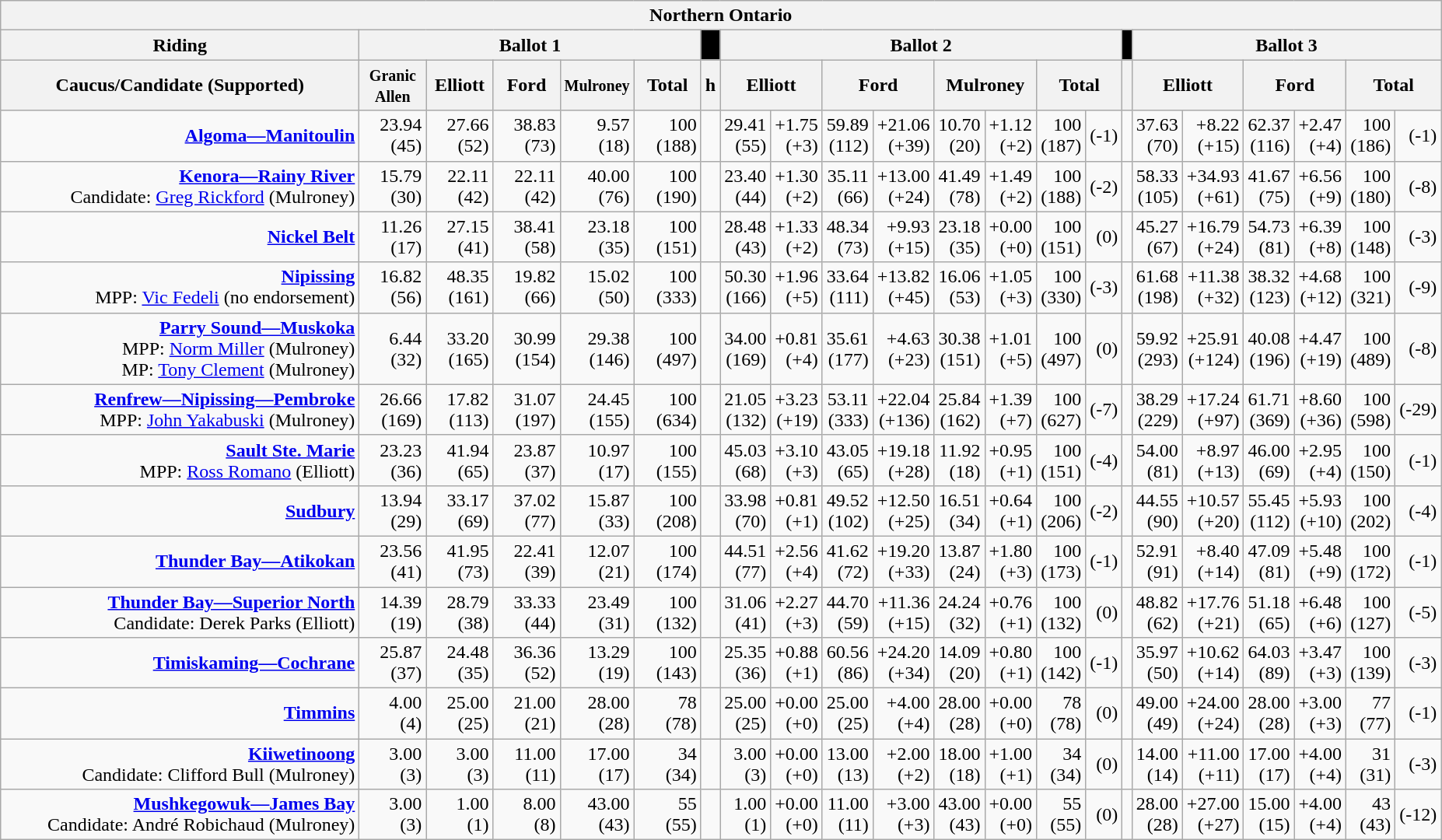<table class="wikitable mw-collapsible mw-collapsed">
<tr>
<th colspan = "22">Northern Ontario</th>
</tr>
<tr>
<th style="width:300px;">Riding</th>
<th colspan = "5">Ballot 1</th>
<th scope="col" style="width: 1px;background:black"></th>
<th colspan = "8">Ballot 2</th>
<th scope="col" style="width: 1px;background:black"></th>
<th colspan = "6">Ballot 3</th>
</tr>
<tr>
<th>Caucus/Candidate (Supported)</th>
<th style="width:50px;"><small>Granic<br>Allen</small></th>
<th style="width:50px;">Elliott</th>
<th style="width:50px;">Ford</th>
<th style="width:50px;"><small>Mulroney</small></th>
<th style="width:50px;">Total</th>
<th>h</th>
<th colspan = "2">Elliott</th>
<th colspan = "2">Ford</th>
<th colspan = "2">Mulroney</th>
<th colspan = "2">Total</th>
<th></th>
<th colspan = "2">Elliott</th>
<th colspan = "2">Ford</th>
<th colspan = "2">Total</th>
</tr>
<tr style="text-align:right;">
<td><strong><a href='#'>Algoma—Manitoulin</a></strong><br></td>
<td>23.94<br>(45)</td>
<td>27.66<br>(52)</td>
<td>38.83<br>(73)</td>
<td>9.57<br>(18)</td>
<td>100<br>(188)</td>
<td></td>
<td>29.41<br>(55)</td>
<td>+1.75<br>(+3)</td>
<td>59.89<br>(112)</td>
<td>+21.06<br>(+39)</td>
<td>10.70<br>(20)</td>
<td>+1.12<br>(+2)</td>
<td>100<br>(187)</td>
<td>(-1)</td>
<td></td>
<td>37.63<br>(70)</td>
<td>+8.22<br>(+15)</td>
<td>62.37<br>(116)</td>
<td>+2.47<br>(+4)</td>
<td>100<br>(186)</td>
<td>(-1)</td>
</tr>
<tr style="text-align:right;">
<td><strong><a href='#'>Kenora—Rainy River</a></strong><br>Candidate: <a href='#'>Greg Rickford</a> (Mulroney)</td>
<td>15.79<br>(30)</td>
<td>22.11<br>(42)</td>
<td>22.11<br>(42)</td>
<td>40.00<br>(76)</td>
<td>100<br>(190)</td>
<td></td>
<td>23.40<br>(44)</td>
<td>+1.30<br>(+2)</td>
<td>35.11<br>(66)</td>
<td>+13.00<br>(+24)</td>
<td>41.49<br>(78)</td>
<td>+1.49<br>(+2)</td>
<td>100<br>(188)</td>
<td>(-2)</td>
<td></td>
<td>58.33<br>(105)</td>
<td>+34.93<br>(+61)</td>
<td>41.67<br>(75)</td>
<td>+6.56<br>(+9)</td>
<td>100<br>(180)</td>
<td>(-8)</td>
</tr>
<tr style="text-align:right;">
<td><strong><a href='#'>Nickel Belt</a></strong><br></td>
<td>11.26<br>(17)</td>
<td>27.15<br>(41)</td>
<td>38.41<br>(58)</td>
<td>23.18<br>(35)</td>
<td>100<br>(151)</td>
<td></td>
<td>28.48<br>(43)</td>
<td>+1.33<br>(+2)</td>
<td>48.34<br>(73)</td>
<td>+9.93<br>(+15)</td>
<td>23.18<br>(35)</td>
<td>+0.00<br>(+0)</td>
<td>100<br>(151)</td>
<td>(0)</td>
<td></td>
<td>45.27<br>(67)</td>
<td>+16.79<br>(+24)</td>
<td>54.73<br>(81)</td>
<td>+6.39<br>(+8)</td>
<td>100<br>(148)</td>
<td>(-3)</td>
</tr>
<tr style="text-align:right;">
<td><strong><a href='#'>Nipissing</a></strong><br>MPP: <a href='#'>Vic Fedeli</a> (no endorsement)</td>
<td>16.82<br>(56)</td>
<td>48.35<br>(161)</td>
<td>19.82<br>(66)</td>
<td>15.02<br>(50)</td>
<td>100<br>(333)</td>
<td></td>
<td>50.30<br>(166)</td>
<td>+1.96<br>(+5)</td>
<td>33.64<br>(111)</td>
<td>+13.82<br>(+45)</td>
<td>16.06<br>(53)</td>
<td>+1.05<br>(+3)</td>
<td>100<br>(330)</td>
<td>(-3)</td>
<td></td>
<td>61.68<br>(198)</td>
<td>+11.38<br>(+32)</td>
<td>38.32<br>(123)</td>
<td>+4.68<br>(+12)</td>
<td>100<br>(321)</td>
<td>(-9)</td>
</tr>
<tr style="text-align:right;">
<td><strong><a href='#'>Parry Sound—Muskoka</a></strong><br>MPP: <a href='#'>Norm Miller</a> (Mulroney)<br>MP: <a href='#'>Tony Clement</a> (Mulroney)</td>
<td>6.44<br>(32)</td>
<td>33.20<br>(165)</td>
<td>30.99<br>(154)</td>
<td>29.38<br>(146)</td>
<td>100<br>(497)</td>
<td></td>
<td>34.00<br>(169)</td>
<td>+0.81<br>(+4)</td>
<td>35.61<br>(177)</td>
<td>+4.63<br>(+23)</td>
<td>30.38<br>(151)</td>
<td>+1.01<br>(+5)</td>
<td>100<br>(497)</td>
<td>(0)</td>
<td></td>
<td>59.92<br>(293)</td>
<td>+25.91<br>(+124)</td>
<td>40.08<br>(196)</td>
<td>+4.47<br>(+19)</td>
<td>100<br>(489)</td>
<td>(-8)</td>
</tr>
<tr style="text-align:right;">
<td><strong><a href='#'>Renfrew—Nipissing—Pembroke</a></strong><br>MPP: <a href='#'>John Yakabuski</a> (Mulroney)</td>
<td>26.66<br>(169)</td>
<td>17.82<br>(113)</td>
<td>31.07<br>(197)</td>
<td>24.45<br>(155)</td>
<td>100<br>(634)</td>
<td></td>
<td>21.05<br>(132)</td>
<td>+3.23<br>(+19)</td>
<td>53.11<br>(333)</td>
<td>+22.04<br>(+136)</td>
<td>25.84<br>(162)</td>
<td>+1.39<br>(+7)</td>
<td>100<br>(627)</td>
<td>(-7)</td>
<td></td>
<td>38.29<br>(229)</td>
<td>+17.24<br>(+97)</td>
<td>61.71<br>(369)</td>
<td>+8.60<br>(+36)</td>
<td>100<br>(598)</td>
<td>(-29)</td>
</tr>
<tr style="text-align:right;">
<td><strong><a href='#'>Sault Ste. Marie</a></strong><br>MPP: <a href='#'>Ross Romano</a> (Elliott)</td>
<td>23.23<br>(36)</td>
<td>41.94<br>(65)</td>
<td>23.87<br>(37)</td>
<td>10.97<br>(17)</td>
<td>100<br>(155)</td>
<td></td>
<td>45.03<br>(68)</td>
<td>+3.10<br>(+3)</td>
<td>43.05<br>(65)</td>
<td>+19.18<br>(+28)</td>
<td>11.92<br>(18)</td>
<td>+0.95<br>(+1)</td>
<td>100<br>(151)</td>
<td>(-4)</td>
<td></td>
<td>54.00<br>(81)</td>
<td>+8.97<br>(+13)</td>
<td>46.00<br>(69)</td>
<td>+2.95<br>(+4)</td>
<td>100<br>(150)</td>
<td>(-1)</td>
</tr>
<tr style="text-align:right;">
<td><strong><a href='#'>Sudbury</a></strong><br></td>
<td>13.94<br>(29)</td>
<td>33.17<br>(69)</td>
<td>37.02<br>(77)</td>
<td>15.87<br>(33)</td>
<td>100<br>(208)</td>
<td></td>
<td>33.98<br>(70)</td>
<td>+0.81<br>(+1)</td>
<td>49.52<br>(102)</td>
<td>+12.50<br>(+25)</td>
<td>16.51<br>(34)</td>
<td>+0.64<br>(+1)</td>
<td>100<br>(206)</td>
<td>(-2)</td>
<td></td>
<td>44.55<br>(90)</td>
<td>+10.57<br>(+20)</td>
<td>55.45<br>(112)</td>
<td>+5.93<br>(+10)</td>
<td>100<br>(202)</td>
<td>(-4)</td>
</tr>
<tr style="text-align:right;">
<td><strong><a href='#'>Thunder Bay—Atikokan</a></strong><br></td>
<td>23.56<br>(41)</td>
<td>41.95<br>(73)</td>
<td>22.41<br>(39)</td>
<td>12.07<br>(21)</td>
<td>100<br>(174)</td>
<td></td>
<td>44.51<br>(77)</td>
<td>+2.56<br>(+4)</td>
<td>41.62<br>(72)</td>
<td>+19.20<br>(+33)</td>
<td>13.87<br>(24)</td>
<td>+1.80<br>(+3)</td>
<td>100<br>(173)</td>
<td>(-1)</td>
<td></td>
<td>52.91<br>(91)</td>
<td>+8.40<br>(+14)</td>
<td>47.09<br>(81)</td>
<td>+5.48<br>(+9)</td>
<td>100<br>(172)</td>
<td>(-1)</td>
</tr>
<tr style="text-align:right;">
<td><strong><a href='#'>Thunder Bay—Superior North</a></strong><br>Candidate: Derek Parks (Elliott)</td>
<td>14.39<br>(19)</td>
<td>28.79<br>(38)</td>
<td>33.33<br>(44)</td>
<td>23.49<br>(31)</td>
<td>100<br>(132)</td>
<td></td>
<td>31.06<br>(41)</td>
<td>+2.27<br>(+3)</td>
<td>44.70<br>(59)</td>
<td>+11.36<br>(+15)</td>
<td>24.24<br>(32)</td>
<td>+0.76<br>(+1)</td>
<td>100<br>(132)</td>
<td>(0)</td>
<td></td>
<td>48.82<br>(62)</td>
<td>+17.76<br>(+21)</td>
<td>51.18<br>(65)</td>
<td>+6.48<br>(+6)</td>
<td>100<br>(127)</td>
<td>(-5)</td>
</tr>
<tr style="text-align:right;">
<td><strong><a href='#'>Timiskaming—Cochrane</a></strong><br></td>
<td>25.87<br>(37)</td>
<td>24.48<br>(35)</td>
<td>36.36<br>(52)</td>
<td>13.29<br>(19)</td>
<td>100<br>(143)</td>
<td></td>
<td>25.35<br>(36)</td>
<td>+0.88<br>(+1)</td>
<td>60.56<br>(86)</td>
<td>+24.20<br>(+34)</td>
<td>14.09<br>(20)</td>
<td>+0.80<br>(+1)</td>
<td>100<br>(142)</td>
<td>(-1)</td>
<td></td>
<td>35.97<br>(50)</td>
<td>+10.62<br>(+14)</td>
<td>64.03<br>(89)</td>
<td>+3.47<br>(+3)</td>
<td>100<br>(139)</td>
<td>(-3)</td>
</tr>
<tr style="text-align:right;">
<td><strong><a href='#'>Timmins</a></strong><br></td>
<td>4.00<br>(4)</td>
<td>25.00<br>(25)</td>
<td>21.00<br>(21)</td>
<td>28.00<br>(28)</td>
<td>78<br>(78)</td>
<td></td>
<td>25.00<br>(25)</td>
<td>+0.00<br>(+0)</td>
<td>25.00<br>(25)</td>
<td>+4.00<br>(+4)</td>
<td>28.00<br>(28)</td>
<td>+0.00<br>(+0)</td>
<td>78<br>(78)</td>
<td>(0)</td>
<td></td>
<td>49.00<br>(49)</td>
<td>+24.00<br>(+24)</td>
<td>28.00<br>(28)</td>
<td>+3.00<br>(+3)</td>
<td>77<br>(77)</td>
<td>(-1)</td>
</tr>
<tr style="text-align:right;">
<td><strong><a href='#'>Kiiwetinoong</a></strong><br>Candidate: Clifford Bull (Mulroney)</td>
<td>3.00<br>(3)</td>
<td>3.00<br>(3)</td>
<td>11.00<br>(11)</td>
<td>17.00<br>(17)</td>
<td>34<br>(34)</td>
<td></td>
<td>3.00<br>(3)</td>
<td>+0.00<br>(+0)</td>
<td>13.00<br>(13)</td>
<td>+2.00<br>(+2)</td>
<td>18.00<br>(18)</td>
<td>+1.00<br>(+1)</td>
<td>34<br>(34)</td>
<td>(0)</td>
<td></td>
<td>14.00<br>(14)</td>
<td>+11.00<br>(+11)</td>
<td>17.00<br>(17)</td>
<td>+4.00<br>(+4)</td>
<td>31<br>(31)</td>
<td>(-3)</td>
</tr>
<tr style="text-align:right;">
<td><strong><a href='#'>Mushkegowuk—James Bay</a></strong><br>Candidate: André Robichaud (Mulroney)</td>
<td>3.00<br>(3)</td>
<td>1.00<br>(1)</td>
<td>8.00<br>(8)</td>
<td>43.00<br>(43)</td>
<td>55<br>(55)</td>
<td></td>
<td>1.00<br>(1)</td>
<td>+0.00<br>(+0)</td>
<td>11.00<br>(11)</td>
<td>+3.00<br>(+3)</td>
<td>43.00<br>(43)</td>
<td>+0.00<br>(+0)</td>
<td>55<br>(55)</td>
<td>(0)</td>
<td></td>
<td>28.00<br>(28)</td>
<td>+27.00<br>(+27)</td>
<td>15.00<br>(15)</td>
<td>+4.00<br>(+4)</td>
<td>43<br>(43)</td>
<td>(-12)</td>
</tr>
</table>
